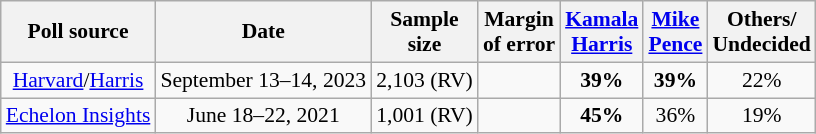<table class="wikitable sortable mw-datatable" style="text-align:center;font-size:90%;line-height:17px">
<tr>
<th>Poll source</th>
<th>Date</th>
<th>Sample<br>size</th>
<th>Margin<br>of error</th>
<th class="unsortable"><a href='#'>Kamala<br>Harris</a><br><small></small></th>
<th class="unsortable"><a href='#'>Mike<br>Pence</a><br><small></small></th>
<th class="unsortable">Others/<br>Undecided</th>
</tr>
<tr>
<td><a href='#'>Harvard</a>/<a href='#'>Harris</a></td>
<td data-sort-value="2023-09-12">September 13–14, 2023</td>
<td>2,103 (RV)</td>
<td></td>
<td><strong>39%</strong></td>
<td><strong>39%</strong></td>
<td>22%</td>
</tr>
<tr>
<td><a href='#'>Echelon Insights</a></td>
<td data-sort-value="2021-06-22">June 18–22, 2021</td>
<td>1,001 (RV)</td>
<td></td>
<td><strong>45%</strong></td>
<td>36%</td>
<td>19%</td>
</tr>
</table>
